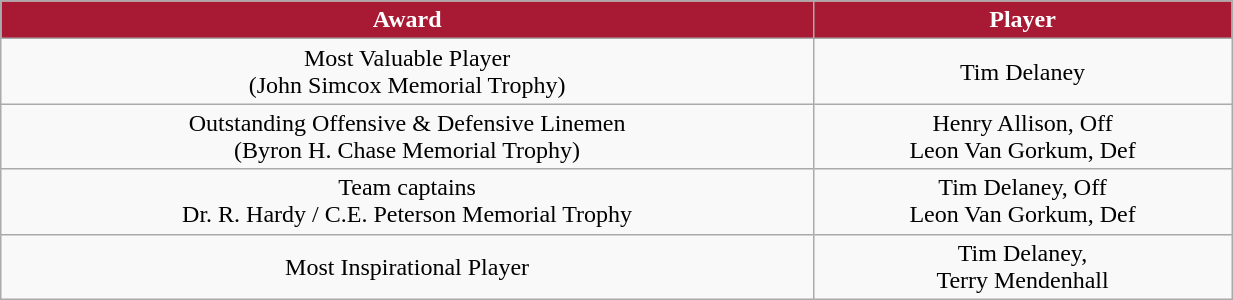<table class="wikitable" width="65%">
<tr>
<th style="background:#A81933;color:#FFFFFF;">Award</th>
<th style="background:#A81933;color:#FFFFFF;">Player</th>
</tr>
<tr align="center" bgcolor="">
<td>Most Valuable Player<br>(John Simcox Memorial Trophy)</td>
<td>Tim Delaney</td>
</tr>
<tr align="center" bgcolor="">
<td>Outstanding Offensive & Defensive Linemen<br>(Byron H. Chase Memorial Trophy)</td>
<td>Henry Allison, Off<br>Leon Van Gorkum, Def</td>
</tr>
<tr align="center" bgcolor="">
<td>Team captains<br>Dr. R. Hardy / C.E. Peterson Memorial Trophy</td>
<td>Tim Delaney, Off<br>Leon Van Gorkum, Def</td>
</tr>
<tr align="center" bgcolor="">
<td>Most Inspirational Player</td>
<td>Tim Delaney,<br>Terry Mendenhall</td>
</tr>
</table>
